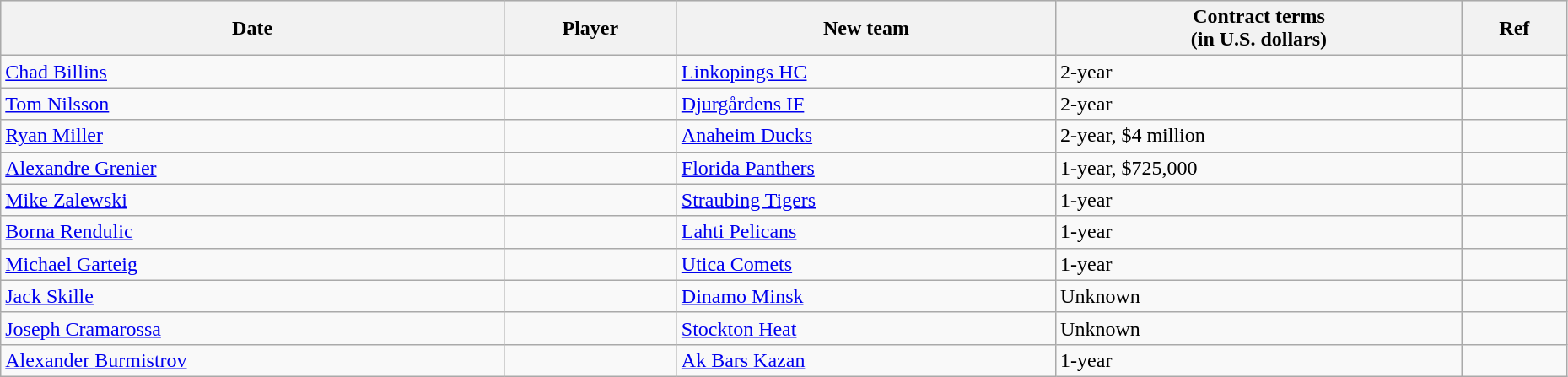<table class="wikitable" width=98%>
<tr style="background:#ddd; text-align:center;">
<th>Date</th>
<th>Player</th>
<th>New team</th>
<th>Contract terms<br>(in U.S. dollars)</th>
<th>Ref</th>
</tr>
<tr>
<td><a href='#'>Chad Billins</a></td>
<td></td>
<td><a href='#'>Linkopings HC</a></td>
<td>2-year</td>
<td></td>
</tr>
<tr>
<td><a href='#'>Tom Nilsson</a></td>
<td></td>
<td><a href='#'>Djurgårdens IF</a></td>
<td>2-year</td>
<td></td>
</tr>
<tr>
<td><a href='#'>Ryan Miller</a></td>
<td></td>
<td><a href='#'>Anaheim Ducks</a></td>
<td>2-year, $4 million</td>
<td></td>
</tr>
<tr>
<td><a href='#'>Alexandre Grenier</a></td>
<td></td>
<td><a href='#'>Florida Panthers</a></td>
<td>1-year, $725,000</td>
<td></td>
</tr>
<tr>
<td><a href='#'>Mike Zalewski</a></td>
<td></td>
<td><a href='#'>Straubing Tigers</a></td>
<td>1-year</td>
<td></td>
</tr>
<tr>
<td><a href='#'>Borna Rendulic</a></td>
<td></td>
<td><a href='#'>Lahti Pelicans</a></td>
<td>1-year</td>
<td></td>
</tr>
<tr>
<td><a href='#'>Michael Garteig</a></td>
<td></td>
<td><a href='#'>Utica Comets</a></td>
<td>1-year</td>
<td></td>
</tr>
<tr>
<td><a href='#'>Jack Skille</a></td>
<td></td>
<td><a href='#'>Dinamo Minsk</a></td>
<td>Unknown</td>
<td></td>
</tr>
<tr>
<td><a href='#'>Joseph Cramarossa</a></td>
<td></td>
<td><a href='#'>Stockton Heat</a></td>
<td>Unknown</td>
<td></td>
</tr>
<tr>
<td><a href='#'>Alexander Burmistrov</a></td>
<td></td>
<td><a href='#'>Ak Bars Kazan</a></td>
<td>1-year</td>
<td></td>
</tr>
</table>
